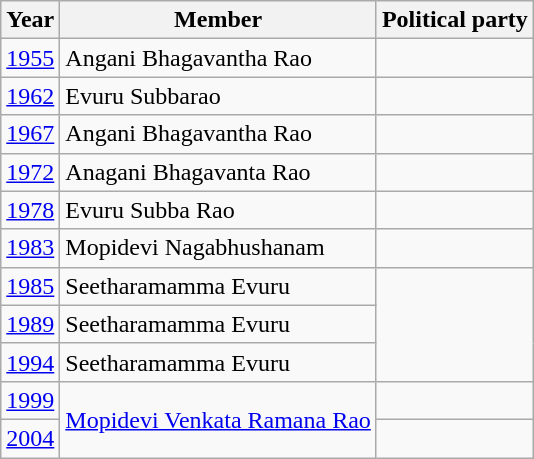<table class="wikitable sortable">
<tr>
<th>Year</th>
<th>Member</th>
<th colspan="2">Political party</th>
</tr>
<tr>
<td><a href='#'>1955</a></td>
<td>Angani Bhagavantha Rao</td>
<td></td>
</tr>
<tr>
<td><a href='#'>1962</a></td>
<td>Evuru Subbarao</td>
<td></td>
</tr>
<tr>
<td><a href='#'>1967</a></td>
<td>Angani Bhagavantha Rao</td>
<td></td>
</tr>
<tr>
<td><a href='#'>1972</a></td>
<td>Anagani Bhagavanta Rao</td>
</tr>
<tr>
<td><a href='#'>1978</a></td>
<td>Evuru Subba Rao</td>
<td></td>
</tr>
<tr>
<td><a href='#'>1983</a></td>
<td>Mopidevi Nagabhushanam</td>
<td></td>
</tr>
<tr>
<td><a href='#'>1985</a></td>
<td>Seetharamamma Evuru</td>
</tr>
<tr>
<td><a href='#'>1989</a></td>
<td>Seetharamamma Evuru</td>
</tr>
<tr>
<td><a href='#'>1994</a></td>
<td>Seetharamamma Evuru</td>
</tr>
<tr>
<td><a href='#'>1999</a></td>
<td rowspan=2><a href='#'>Mopidevi Venkata Ramana Rao</a></td>
<td></td>
</tr>
<tr>
<td><a href='#'>2004</a></td>
</tr>
</table>
